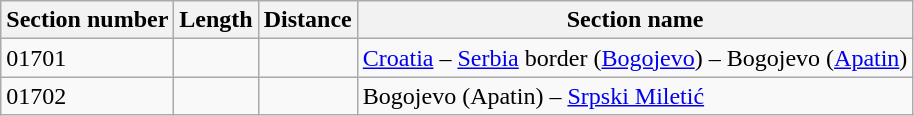<table class="wikitable">
<tr>
<th>Section number</th>
<th>Length</th>
<th>Distance</th>
<th>Section name</th>
</tr>
<tr>
<td>01701</td>
<td></td>
<td></td>
<td><a href='#'>Croatia</a> – <a href='#'>Serbia</a> border (<a href='#'>Bogojevo</a>) – Bogojevo (<a href='#'>Apatin</a>)</td>
</tr>
<tr>
<td>01702</td>
<td></td>
<td></td>
<td>Bogojevo (Apatin) – <a href='#'>Srpski Miletić</a></td>
</tr>
</table>
